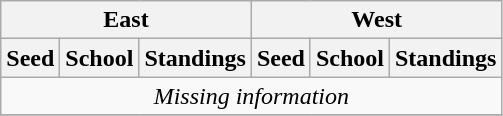<table class="wikitable">
<tr>
<th colspan=3>East</th>
<th colspan=3>West</th>
</tr>
<tr>
<th>Seed</th>
<th>School</th>
<th>Standings</th>
<th>Seed</th>
<th>School</th>
<th>Standings</th>
</tr>
<tr align=center>
<td colspan=6><em>Missing information</em></td>
</tr>
<tr>
</tr>
</table>
